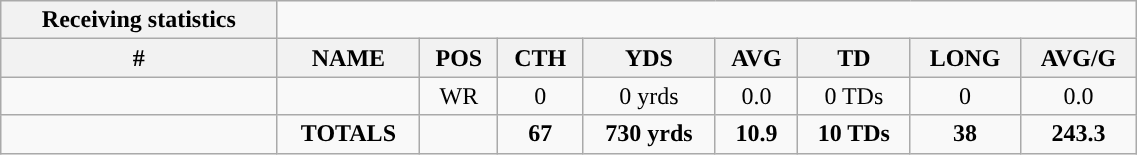<table style="width:60%; text-align:center;" class="wikitable collapsible collapsed">
<tr>
<th style="text-align:center; ">Receiving statistics</th>
</tr>
<tr>
<th>#</th>
<th>NAME</th>
<th>POS</th>
<th>CTH</th>
<th>YDS</th>
<th>AVG</th>
<th>TD</th>
<th>LONG</th>
<th>AVG/G</th>
</tr>
<tr>
<td></td>
<td></td>
<td>WR</td>
<td>0</td>
<td>0 yrds</td>
<td>0.0</td>
<td>0 TDs</td>
<td>0</td>
<td>0.0</td>
</tr>
<tr>
<td></td>
<td><strong>TOTALS</strong></td>
<td></td>
<td><strong>67</strong></td>
<td><strong>730 yrds</strong></td>
<td><strong>10.9</strong></td>
<td><strong>10 TDs</strong></td>
<td><strong>38</strong></td>
<td><strong>243.3</strong></td>
</tr>
</table>
